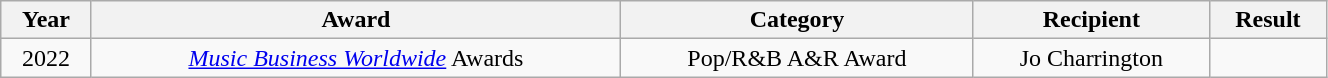<table class="wikitable" style="width:70%; text-align:center;">
<tr>
<th>Year</th>
<th>Award</th>
<th>Category</th>
<th>Recipient</th>
<th>Result</th>
</tr>
<tr>
<td>2022</td>
<td><em><a href='#'>Music Business Worldwide</a></em> Awards</td>
<td>Pop/R&B A&R Award</td>
<td>Jo Charrington</td>
<td></td>
</tr>
</table>
